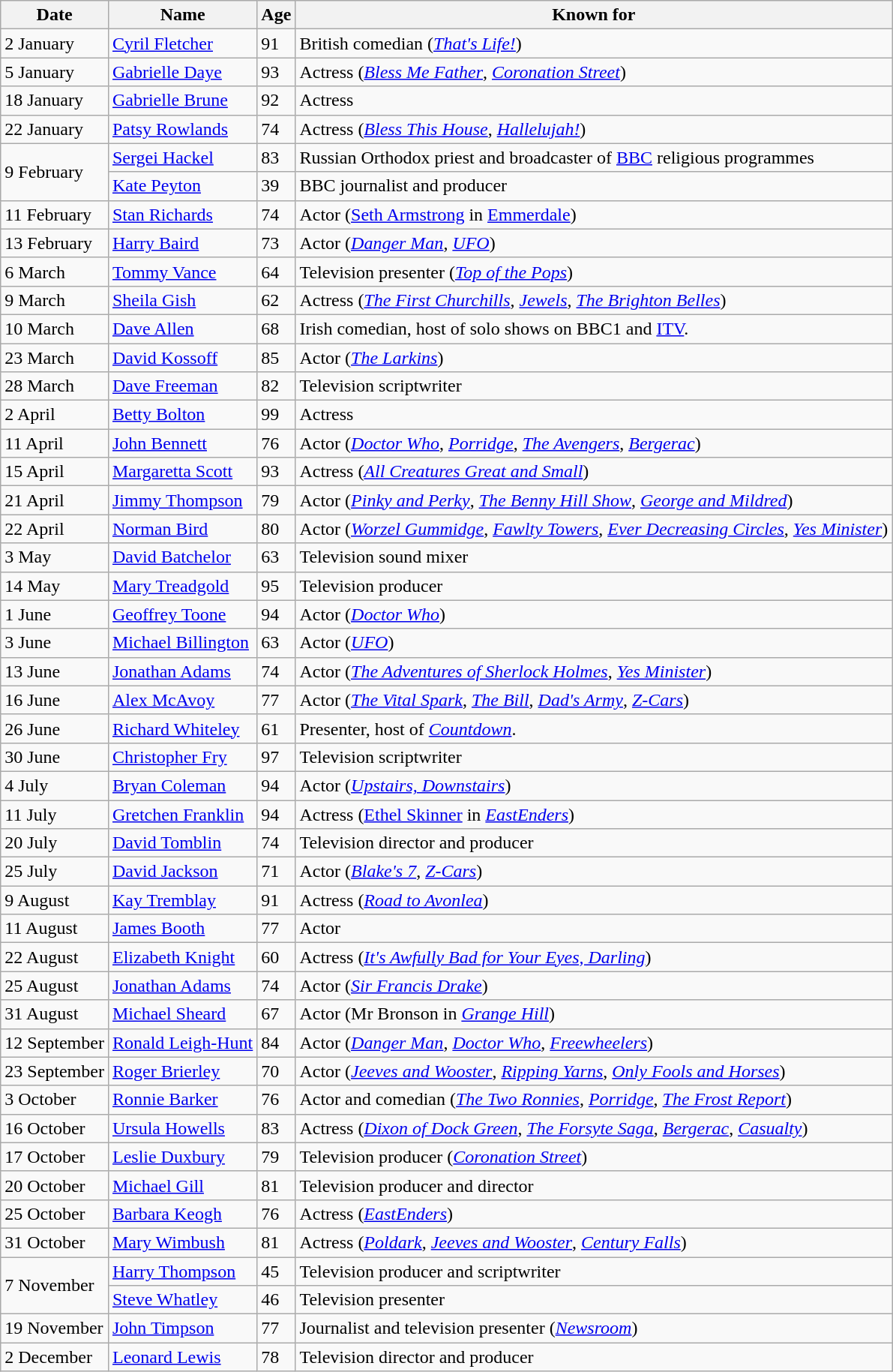<table class="wikitable">
<tr>
<th>Date</th>
<th>Name</th>
<th>Age</th>
<th>Known for</th>
</tr>
<tr>
<td>2 January</td>
<td><a href='#'>Cyril Fletcher</a></td>
<td>91</td>
<td>British comedian (<em><a href='#'>That's Life!</a></em>)</td>
</tr>
<tr>
<td>5 January</td>
<td><a href='#'>Gabrielle Daye</a></td>
<td>93</td>
<td>Actress (<em><a href='#'>Bless Me Father</a></em>, <em><a href='#'>Coronation Street</a></em>)</td>
</tr>
<tr>
<td>18 January</td>
<td><a href='#'>Gabrielle Brune</a></td>
<td>92</td>
<td>Actress</td>
</tr>
<tr>
<td>22 January</td>
<td><a href='#'>Patsy Rowlands</a></td>
<td>74</td>
<td>Actress (<em><a href='#'>Bless This House</a></em>, <em><a href='#'>Hallelujah!</a></em>)</td>
</tr>
<tr>
<td rowspan="2">9 February</td>
<td><a href='#'>Sergei Hackel</a></td>
<td>83</td>
<td>Russian Orthodox priest and broadcaster of <a href='#'>BBC</a> religious programmes</td>
</tr>
<tr>
<td><a href='#'>Kate Peyton</a></td>
<td>39</td>
<td>BBC journalist and producer</td>
</tr>
<tr>
<td>11 February</td>
<td><a href='#'>Stan Richards</a></td>
<td>74</td>
<td>Actor (<a href='#'>Seth Armstrong</a> in <a href='#'>Emmerdale</a>)</td>
</tr>
<tr>
<td>13 February</td>
<td><a href='#'>Harry Baird</a></td>
<td>73</td>
<td>Actor (<em><a href='#'>Danger Man</a></em>, <em><a href='#'>UFO</a></em>)</td>
</tr>
<tr>
<td>6 March</td>
<td><a href='#'>Tommy Vance</a></td>
<td>64</td>
<td>Television presenter (<em><a href='#'>Top of the Pops</a></em>)</td>
</tr>
<tr>
<td>9 March</td>
<td><a href='#'>Sheila Gish</a></td>
<td>62</td>
<td>Actress (<em><a href='#'>The First Churchills</a></em>, <em><a href='#'>Jewels</a></em>, <em><a href='#'>The Brighton Belles</a></em>)</td>
</tr>
<tr>
<td>10 March</td>
<td><a href='#'>Dave Allen</a></td>
<td>68</td>
<td>Irish comedian, host of solo shows on BBC1 and <a href='#'>ITV</a>.</td>
</tr>
<tr>
<td>23 March</td>
<td><a href='#'>David Kossoff</a></td>
<td>85</td>
<td>Actor (<em><a href='#'>The Larkins</a></em>)</td>
</tr>
<tr>
<td>28 March</td>
<td><a href='#'>Dave Freeman</a></td>
<td>82</td>
<td>Television scriptwriter</td>
</tr>
<tr>
<td>2 April</td>
<td><a href='#'>Betty Bolton</a></td>
<td>99</td>
<td>Actress</td>
</tr>
<tr>
<td>11 April</td>
<td><a href='#'>John Bennett</a></td>
<td>76</td>
<td>Actor (<em><a href='#'>Doctor Who</a></em>, <em><a href='#'>Porridge</a></em>, <em><a href='#'>The Avengers</a></em>, <em><a href='#'>Bergerac</a></em>)</td>
</tr>
<tr>
<td>15 April</td>
<td><a href='#'>Margaretta Scott</a></td>
<td>93</td>
<td>Actress (<em><a href='#'>All Creatures Great and Small</a></em>)</td>
</tr>
<tr>
<td>21 April</td>
<td><a href='#'>Jimmy Thompson</a></td>
<td>79</td>
<td>Actor (<em><a href='#'>Pinky and Perky</a></em>, <em><a href='#'>The Benny Hill Show</a></em>, <em><a href='#'>George and Mildred</a></em>)</td>
</tr>
<tr>
<td>22 April</td>
<td><a href='#'>Norman Bird</a></td>
<td>80</td>
<td>Actor (<em><a href='#'>Worzel Gummidge</a></em>, <em><a href='#'>Fawlty Towers</a></em>, <em><a href='#'>Ever Decreasing Circles</a></em>, <em><a href='#'>Yes Minister</a></em>)</td>
</tr>
<tr>
<td>3 May</td>
<td><a href='#'>David Batchelor</a></td>
<td>63</td>
<td>Television sound mixer</td>
</tr>
<tr>
<td>14 May</td>
<td><a href='#'>Mary Treadgold</a></td>
<td>95</td>
<td>Television producer</td>
</tr>
<tr>
<td>1 June</td>
<td><a href='#'>Geoffrey Toone</a></td>
<td>94</td>
<td>Actor (<em><a href='#'>Doctor Who</a></em>)</td>
</tr>
<tr>
<td>3 June</td>
<td><a href='#'>Michael Billington</a></td>
<td>63</td>
<td>Actor (<em><a href='#'>UFO</a></em>)</td>
</tr>
<tr>
<td>13 June</td>
<td><a href='#'>Jonathan Adams</a></td>
<td>74</td>
<td>Actor (<em><a href='#'>The Adventures of Sherlock Holmes</a></em>, <em><a href='#'>Yes Minister</a></em>)</td>
</tr>
<tr>
<td>16 June</td>
<td><a href='#'>Alex McAvoy</a></td>
<td>77</td>
<td>Actor (<em><a href='#'>The Vital Spark</a></em>, <em><a href='#'>The Bill</a></em>, <em><a href='#'>Dad's Army</a></em>, <em><a href='#'>Z-Cars</a></em>)</td>
</tr>
<tr>
<td>26 June</td>
<td><a href='#'>Richard Whiteley</a></td>
<td>61</td>
<td>Presenter, host of <a href='#'><em>Countdown</em></a>.</td>
</tr>
<tr>
<td>30 June</td>
<td><a href='#'>Christopher Fry</a></td>
<td>97</td>
<td>Television scriptwriter</td>
</tr>
<tr>
<td>4 July</td>
<td><a href='#'>Bryan Coleman</a></td>
<td>94</td>
<td>Actor (<em><a href='#'>Upstairs, Downstairs</a></em>)</td>
</tr>
<tr>
<td>11 July</td>
<td><a href='#'>Gretchen Franklin</a></td>
<td>94</td>
<td>Actress (<a href='#'>Ethel Skinner</a> in <em><a href='#'>EastEnders</a></em>)</td>
</tr>
<tr>
<td>20 July</td>
<td><a href='#'>David Tomblin</a></td>
<td>74</td>
<td>Television director and producer</td>
</tr>
<tr>
<td>25 July</td>
<td><a href='#'>David Jackson</a></td>
<td>71</td>
<td>Actor (<em><a href='#'>Blake's 7</a></em>, <em><a href='#'>Z-Cars</a></em>)</td>
</tr>
<tr>
<td>9 August</td>
<td><a href='#'>Kay Tremblay</a></td>
<td>91</td>
<td>Actress (<em><a href='#'>Road to Avonlea</a></em>)</td>
</tr>
<tr>
<td>11 August</td>
<td><a href='#'>James Booth</a></td>
<td>77</td>
<td>Actor</td>
</tr>
<tr>
<td>22 August</td>
<td><a href='#'>Elizabeth Knight</a></td>
<td>60</td>
<td>Actress (<em><a href='#'>It's Awfully Bad for Your Eyes, Darling</a></em>)</td>
</tr>
<tr>
<td>25 August</td>
<td><a href='#'>Jonathan Adams</a></td>
<td>74</td>
<td>Actor (<em><a href='#'>Sir Francis Drake</a></em>)</td>
</tr>
<tr>
<td>31 August</td>
<td><a href='#'>Michael Sheard</a></td>
<td>67</td>
<td>Actor (Mr Bronson in <em><a href='#'>Grange Hill</a></em>)</td>
</tr>
<tr>
<td>12 September</td>
<td><a href='#'>Ronald Leigh-Hunt</a></td>
<td>84</td>
<td>Actor (<em><a href='#'>Danger Man</a></em>, <em><a href='#'>Doctor Who</a></em>, <em><a href='#'>Freewheelers</a></em>)</td>
</tr>
<tr>
<td>23 September</td>
<td><a href='#'>Roger Brierley</a></td>
<td>70</td>
<td>Actor (<em><a href='#'>Jeeves and Wooster</a></em>, <em><a href='#'>Ripping Yarns</a></em>, <em><a href='#'>Only Fools and Horses</a></em>)</td>
</tr>
<tr>
<td>3 October</td>
<td><a href='#'>Ronnie Barker</a></td>
<td>76</td>
<td>Actor and comedian (<em><a href='#'>The Two Ronnies</a></em>, <em><a href='#'>Porridge</a></em>, <em><a href='#'>The Frost Report</a></em>)</td>
</tr>
<tr>
<td>16 October</td>
<td><a href='#'>Ursula Howells</a></td>
<td>83</td>
<td>Actress (<em><a href='#'>Dixon of Dock Green</a></em>, <em><a href='#'>The Forsyte Saga</a></em>, <em><a href='#'>Bergerac</a></em>, <em><a href='#'>Casualty</a></em>)</td>
</tr>
<tr>
<td>17 October</td>
<td><a href='#'>Leslie Duxbury</a></td>
<td>79</td>
<td>Television producer (<em><a href='#'>Coronation Street</a></em>)</td>
</tr>
<tr>
<td>20 October</td>
<td><a href='#'>Michael Gill</a></td>
<td>81</td>
<td>Television producer and director</td>
</tr>
<tr>
<td>25 October</td>
<td><a href='#'>Barbara Keogh</a></td>
<td>76</td>
<td>Actress (<em><a href='#'>EastEnders</a></em>)</td>
</tr>
<tr>
<td>31 October</td>
<td><a href='#'>Mary Wimbush</a></td>
<td>81</td>
<td>Actress (<em><a href='#'>Poldark</a></em>, <em><a href='#'>Jeeves and Wooster</a></em>, <em><a href='#'>Century Falls</a></em>)</td>
</tr>
<tr>
<td rowspan="2">7 November</td>
<td><a href='#'>Harry Thompson</a></td>
<td>45</td>
<td>Television producer and scriptwriter</td>
</tr>
<tr>
<td><a href='#'>Steve Whatley</a></td>
<td>46</td>
<td>Television presenter</td>
</tr>
<tr>
<td>19 November</td>
<td><a href='#'>John Timpson</a></td>
<td>77</td>
<td>Journalist and television presenter (<em><a href='#'>Newsroom</a></em>)</td>
</tr>
<tr>
<td>2 December</td>
<td><a href='#'>Leonard Lewis</a></td>
<td>78</td>
<td>Television director and producer</td>
</tr>
</table>
